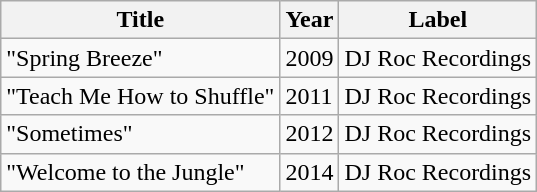<table class="wikitable">
<tr>
<th>Title</th>
<th>Year</th>
<th>Label</th>
</tr>
<tr>
<td>"Spring Breeze"</td>
<td>2009</td>
<td>DJ Roc Recordings </td>
</tr>
<tr>
<td>"Teach Me How to Shuffle"</td>
<td>2011</td>
<td>DJ Roc Recordings </td>
</tr>
<tr>
<td>"Sometimes"</td>
<td>2012</td>
<td>DJ Roc Recordings </td>
</tr>
<tr>
<td>"Welcome to the Jungle"</td>
<td>2014</td>
<td>DJ Roc Recordings </td>
</tr>
</table>
